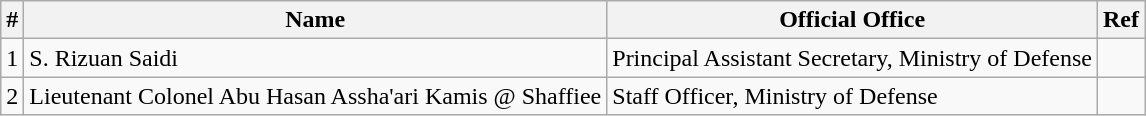<table class="wikitable">
<tr>
<th>#</th>
<th>Name</th>
<th>Official Office</th>
<th>Ref</th>
</tr>
<tr>
<td>1</td>
<td>S. Rizuan Saidi</td>
<td>Principal Assistant Secretary, Ministry of Defense</td>
<td></td>
</tr>
<tr>
<td>2</td>
<td>Lieutenant Colonel Abu Hasan Assha'ari Kamis @ Shaffiee</td>
<td>Staff Officer, Ministry of Defense</td>
<td></td>
</tr>
</table>
